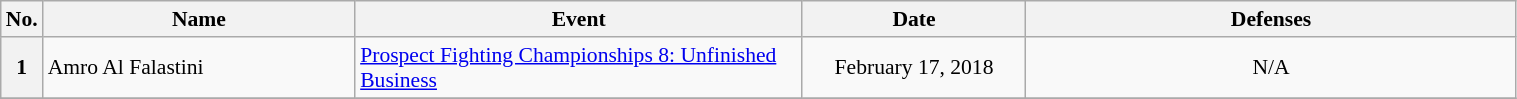<table class="wikitable" style="width:80%; font-size:90%">
<tr>
<th style= width:1%;">No.</th>
<th style= width:21%;">Name</th>
<th style= width:30%;">Event</th>
<th style=width:15%;">Date</th>
<th style= width:40%;">Defenses</th>
</tr>
<tr>
<th>1</th>
<td align=left> Amro Al Falastini <br></td>
<td align=left><a href='#'>Prospect Fighting Championships 8: Unfinished Business</a> <br></td>
<td align=center>February 17, 2018</td>
<td align=center>N/A</td>
</tr>
<tr>
</tr>
</table>
